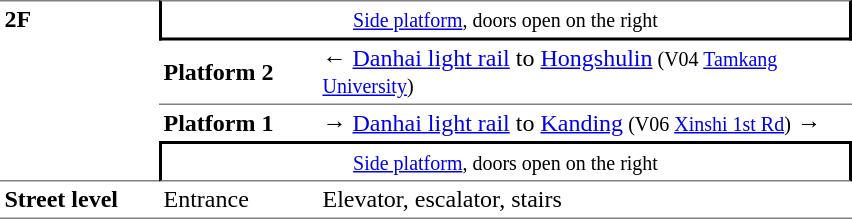<table cellspacing=0 cellpadding=3>
<tr>
<td style="border-top:solid 1px gray;border-bottom:solid 1px gray;" width=100 rowspan=4 valign=top><strong>2F</strong></td>
<td style="border-right:solid 2px black;border-left:solid 2px black;border-bottom:solid 2px black;border-top:solid 1px gray" colspan=2 align=center><small><a href='#'>Side platform</a>, doors open on the right</small></td>
</tr>
<tr>
<td style="border-bottom:solid 1px gray;" width=100><strong>Platform 2</strong></td>
<td style="border-bottom:solid 1px gray;" width=350>←  <a href='#'>Danhai light rail</a> to <a href='#'>Hongshulin</a><small> (V04 <a href='#'>Tamkang University</a>)</small></td>
</tr>
<tr>
<td><strong>Platform 1</strong></td>
<td><span>→</span>  <a href='#'>Danhai light rail</a> to <a href='#'>Kanding</a><small> (V06 <a href='#'>Xinshi 1st Rd</a>)</small> →</td>
</tr>
<tr>
<td style="border-top:solid 2px black;border-right:solid 2px black;border-left:solid 2px black;border-bottom:solid 1px gray;" colspan=2 align=center><small><a href='#'>Side platform</a>, doors open on the right</small></td>
</tr>
<tr>
<td style="border-bottom:solid 1px gray;" valign=top><strong>Street level</strong></td>
<td style="border-bottom:solid 1px gray;" valign=top>Entrance</td>
<td style="border-bottom:solid 1px gray;" valign=top>Elevator, escalator, stairs</td>
</tr>
</table>
